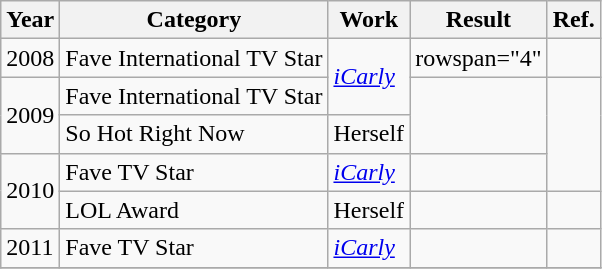<table class="wikitable">
<tr>
<th>Year</th>
<th>Category</th>
<th>Work</th>
<th>Result</th>
<th>Ref.</th>
</tr>
<tr>
<td>2008</td>
<td>Fave International TV Star</td>
<td rowspan="2"><em><a href='#'>iCarly</a></em></td>
<td>rowspan="4" </td>
<td></td>
</tr>
<tr>
<td rowspan="2">2009</td>
<td>Fave International TV Star</td>
<td rowspan="2"></td>
</tr>
<tr>
<td>So Hot Right Now</td>
<td>Herself</td>
</tr>
<tr>
<td rowspan="2">2010</td>
<td>Fave TV Star</td>
<td><em><a href='#'>iCarly</a></em></td>
<td></td>
</tr>
<tr>
<td>LOL Award</td>
<td>Herself</td>
<td></td>
<td></td>
</tr>
<tr>
<td>2011</td>
<td>Fave TV Star</td>
<td><em><a href='#'>iCarly</a></em></td>
<td></td>
<td></td>
</tr>
<tr>
</tr>
</table>
